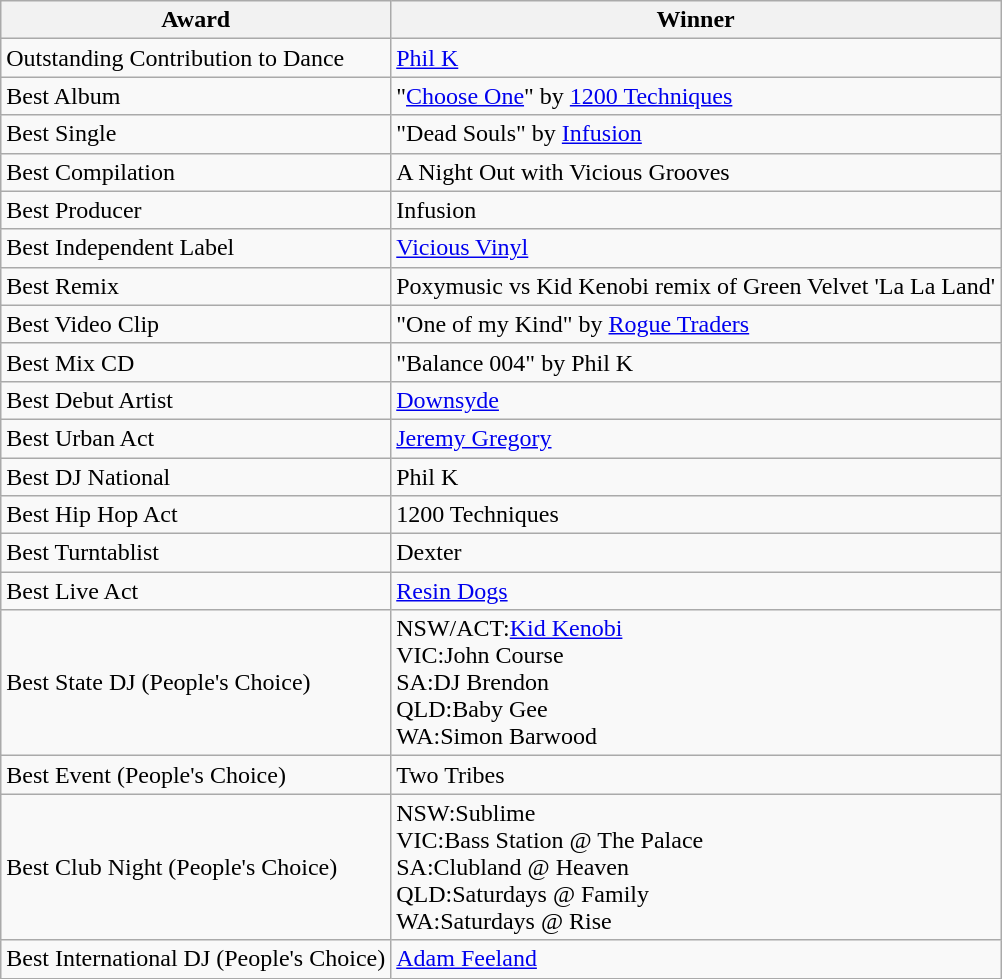<table class="wikitable">
<tr>
<th>Award</th>
<th>Winner</th>
</tr>
<tr>
<td>Outstanding Contribution to Dance</td>
<td><a href='#'>Phil K</a></td>
</tr>
<tr>
<td>Best Album</td>
<td>"<a href='#'>Choose One</a>" by <a href='#'>1200 Techniques</a></td>
</tr>
<tr>
<td>Best Single</td>
<td>"Dead Souls" by <a href='#'>Infusion</a></td>
</tr>
<tr>
<td>Best Compilation</td>
<td>A Night Out with Vicious Grooves</td>
</tr>
<tr>
<td>Best Producer</td>
<td>Infusion</td>
</tr>
<tr>
<td>Best Independent Label</td>
<td><a href='#'>Vicious Vinyl</a></td>
</tr>
<tr>
<td>Best Remix</td>
<td>Poxymusic vs Kid Kenobi remix of Green Velvet 'La La Land'</td>
</tr>
<tr>
<td>Best Video Clip</td>
<td>"One of my Kind" by <a href='#'>Rogue Traders</a></td>
</tr>
<tr>
<td>Best Mix CD</td>
<td>"Balance 004" by Phil K</td>
</tr>
<tr>
<td>Best Debut Artist</td>
<td><a href='#'>Downsyde</a></td>
</tr>
<tr>
<td>Best Urban Act</td>
<td><a href='#'>Jeremy Gregory</a></td>
</tr>
<tr>
<td>Best DJ National</td>
<td>Phil K</td>
</tr>
<tr>
<td>Best Hip Hop Act</td>
<td>1200 Techniques</td>
</tr>
<tr>
<td>Best Turntablist</td>
<td>Dexter</td>
</tr>
<tr>
<td>Best Live Act</td>
<td><a href='#'>Resin Dogs</a></td>
</tr>
<tr>
<td>Best State DJ (People's Choice)</td>
<td>NSW/ACT:<a href='#'>Kid Kenobi</a><br>VIC:John Course<br>SA:DJ Brendon<br>QLD:Baby Gee<br>WA:Simon Barwood</td>
</tr>
<tr>
<td>Best Event (People's Choice)</td>
<td>Two Tribes</td>
</tr>
<tr>
<td>Best Club Night (People's Choice)</td>
<td>NSW:Sublime<br>VIC:Bass Station @ The Palace<br>SA:Clubland @ Heaven<br>QLD:Saturdays @ Family<br>WA:Saturdays @ Rise</td>
</tr>
<tr>
<td>Best International DJ (People's Choice)</td>
<td><a href='#'>Adam Feeland</a></td>
</tr>
</table>
